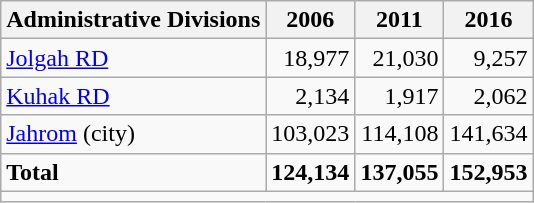<table class="wikitable">
<tr>
<th>Administrative Divisions</th>
<th>2006</th>
<th>2011</th>
<th>2016</th>
</tr>
<tr>
<td><a href='#'>Jolgah RD</a></td>
<td style="text-align: right;">18,977</td>
<td style="text-align: right;">21,030</td>
<td style="text-align: right;">9,257</td>
</tr>
<tr>
<td><a href='#'>Kuhak RD</a></td>
<td style="text-align: right;">2,134</td>
<td style="text-align: right;">1,917</td>
<td style="text-align: right;">2,062</td>
</tr>
<tr>
<td><a href='#'>Jahrom</a> (city)</td>
<td style="text-align: right;">103,023</td>
<td style="text-align: right;">114,108</td>
<td style="text-align: right;">141,634</td>
</tr>
<tr>
<td><strong>Total</strong></td>
<td style="text-align: right;"><strong>124,134</strong></td>
<td style="text-align: right;"><strong>137,055</strong></td>
<td style="text-align: right;"><strong>152,953</strong></td>
</tr>
<tr>
<td colspan=4></td>
</tr>
</table>
